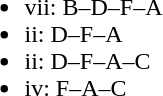<table>
<tr>
<td><br><ul><li>vii: B–D–F–A</li><li>ii: D–F–A</li><li>ii: D–F–A–C</li><li>iv: F–A–C</li></ul></td>
<th></th>
<td></td>
</tr>
</table>
